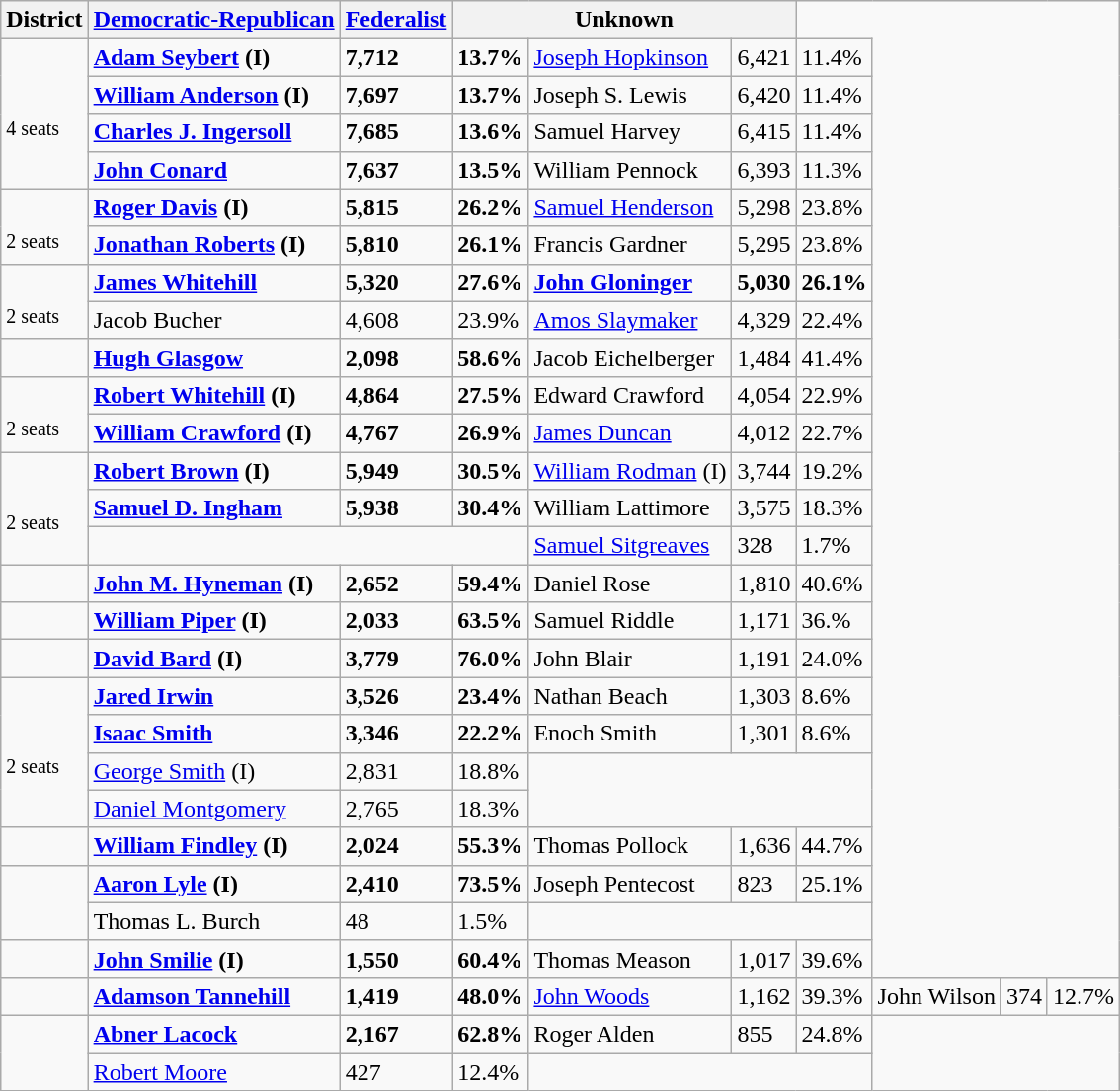<table class=wikitable>
<tr>
<th>District</th>
<th><a href='#'>Democratic-Republican</a></th>
<th><a href='#'>Federalist</a></th>
<th colspan="3">Unknown</th>
</tr>
<tr>
<td rowspan=4><br><small>4 seats</small></td>
<td><strong><a href='#'>Adam Seybert</a> (I)</strong></td>
<td><strong>7,712</strong></td>
<td><strong>13.7%</strong></td>
<td><a href='#'>Joseph Hopkinson</a></td>
<td>6,421</td>
<td>11.4%</td>
</tr>
<tr>
<td><strong><a href='#'>William Anderson</a> (I)</strong></td>
<td><strong>7,697</strong></td>
<td><strong>13.7%</strong></td>
<td>Joseph S. Lewis</td>
<td>6,420</td>
<td>11.4%</td>
</tr>
<tr>
<td><strong><a href='#'>Charles J. Ingersoll</a></strong></td>
<td><strong>7,685</strong></td>
<td><strong>13.6%</strong></td>
<td>Samuel Harvey</td>
<td>6,415</td>
<td>11.4%</td>
</tr>
<tr>
<td><strong><a href='#'>John Conard</a></strong></td>
<td><strong>7,637</strong></td>
<td><strong>13.5%</strong></td>
<td>William Pennock</td>
<td>6,393</td>
<td>11.3%</td>
</tr>
<tr>
<td rowspan=2><br><small>2 seats</small></td>
<td><strong><a href='#'>Roger Davis</a> (I)</strong></td>
<td><strong>5,815</strong></td>
<td><strong>26.2%</strong></td>
<td><a href='#'>Samuel Henderson</a></td>
<td>5,298</td>
<td>23.8%</td>
</tr>
<tr>
<td><strong><a href='#'>Jonathan Roberts</a> (I)</strong></td>
<td><strong>5,810</strong></td>
<td><strong>26.1%</strong></td>
<td>Francis Gardner</td>
<td>5,295</td>
<td>23.8%</td>
</tr>
<tr>
<td rowspan=2><br><small>2 seats</small></td>
<td><strong><a href='#'>James Whitehill</a></strong></td>
<td><strong>5,320</strong></td>
<td><strong>27.6%</strong></td>
<td><strong><a href='#'>John Gloninger</a></strong></td>
<td><strong>5,030</strong></td>
<td><strong>26.1%</strong></td>
</tr>
<tr>
<td>Jacob Bucher</td>
<td>4,608</td>
<td>23.9%</td>
<td><a href='#'>Amos Slaymaker</a></td>
<td>4,329</td>
<td>22.4%</td>
</tr>
<tr>
<td></td>
<td><strong><a href='#'>Hugh Glasgow</a></strong></td>
<td><strong>2,098</strong></td>
<td><strong>58.6%</strong></td>
<td>Jacob Eichelberger</td>
<td>1,484</td>
<td>41.4%</td>
</tr>
<tr>
<td rowspan=2><br><small>2 seats</small></td>
<td><strong><a href='#'>Robert Whitehill</a> (I)</strong></td>
<td><strong>4,864</strong></td>
<td><strong>27.5%</strong></td>
<td>Edward Crawford</td>
<td>4,054</td>
<td>22.9%</td>
</tr>
<tr>
<td><strong><a href='#'>William Crawford</a> (I)</strong></td>
<td><strong>4,767</strong></td>
<td><strong>26.9%</strong></td>
<td><a href='#'>James Duncan</a></td>
<td>4,012</td>
<td>22.7%</td>
</tr>
<tr>
<td rowspan=3><br><small>2 seats</small></td>
<td><strong><a href='#'>Robert Brown</a> (I)</strong></td>
<td><strong>5,949</strong></td>
<td><strong>30.5%</strong></td>
<td><a href='#'>William Rodman</a> (I)</td>
<td>3,744</td>
<td>19.2%</td>
</tr>
<tr>
<td><strong><a href='#'>Samuel D. Ingham</a></strong></td>
<td><strong>5,938</strong></td>
<td><strong>30.4%</strong></td>
<td>William Lattimore</td>
<td>3,575</td>
<td>18.3%</td>
</tr>
<tr>
<td colspan=3></td>
<td><a href='#'>Samuel Sitgreaves</a></td>
<td>328</td>
<td>1.7%</td>
</tr>
<tr>
<td></td>
<td><strong><a href='#'>John M. Hyneman</a> (I)</strong></td>
<td><strong>2,652</strong></td>
<td><strong>59.4%</strong></td>
<td>Daniel Rose</td>
<td>1,810</td>
<td>40.6%</td>
</tr>
<tr>
<td></td>
<td><strong><a href='#'>William Piper</a> (I)</strong></td>
<td><strong>2,033</strong></td>
<td><strong>63.5%</strong></td>
<td>Samuel Riddle</td>
<td>1,171</td>
<td>36.%</td>
</tr>
<tr>
<td></td>
<td><strong><a href='#'>David Bard</a> (I)</strong></td>
<td><strong>3,779</strong></td>
<td><strong>76.0%</strong></td>
<td>John Blair</td>
<td>1,191</td>
<td>24.0%</td>
</tr>
<tr>
<td rowspan=4><br><small>2 seats</small></td>
<td><strong><a href='#'>Jared Irwin</a></strong></td>
<td><strong>3,526</strong></td>
<td><strong>23.4%</strong></td>
<td>Nathan Beach</td>
<td>1,303</td>
<td>8.6%</td>
</tr>
<tr>
<td><strong><a href='#'>Isaac Smith</a></strong></td>
<td><strong>3,346</strong></td>
<td><strong>22.2%</strong></td>
<td>Enoch Smith</td>
<td>1,301</td>
<td>8.6%</td>
</tr>
<tr>
<td><a href='#'>George Smith</a> (I)</td>
<td>2,831</td>
<td>18.8%</td>
<td rowspan=2 colspan=3></td>
</tr>
<tr>
<td><a href='#'>Daniel Montgomery</a></td>
<td>2,765</td>
<td>18.3%</td>
</tr>
<tr>
<td></td>
<td><strong><a href='#'>William Findley</a> (I)</strong></td>
<td><strong>2,024</strong></td>
<td><strong>55.3%</strong></td>
<td>Thomas Pollock</td>
<td>1,636</td>
<td>44.7%</td>
</tr>
<tr>
<td rowspan=2></td>
<td><strong><a href='#'>Aaron Lyle</a> (I)</strong></td>
<td><strong>2,410</strong></td>
<td><strong>73.5%</strong></td>
<td>Joseph Pentecost</td>
<td>823</td>
<td>25.1%</td>
</tr>
<tr>
<td>Thomas L. Burch</td>
<td>48</td>
<td>1.5%</td>
<td colspan=3></td>
</tr>
<tr>
<td></td>
<td><strong><a href='#'>John Smilie</a> (I)</strong></td>
<td><strong>1,550</strong></td>
<td><strong>60.4%</strong></td>
<td>Thomas Meason</td>
<td>1,017</td>
<td>39.6%</td>
</tr>
<tr>
<td></td>
<td><strong><a href='#'>Adamson Tannehill</a></strong></td>
<td><strong>1,419</strong></td>
<td><strong>48.0%</strong></td>
<td><a href='#'>John Woods</a></td>
<td>1,162</td>
<td>39.3%</td>
<td>John Wilson</td>
<td>374</td>
<td>12.7%</td>
</tr>
<tr>
<td rowspan=2></td>
<td><strong><a href='#'>Abner Lacock</a></strong></td>
<td><strong>2,167</strong></td>
<td><strong>62.8%</strong></td>
<td>Roger Alden</td>
<td>855</td>
<td>24.8%</td>
</tr>
<tr>
<td><a href='#'>Robert Moore</a></td>
<td>427</td>
<td>12.4%</td>
<td colspan=3></td>
</tr>
</table>
